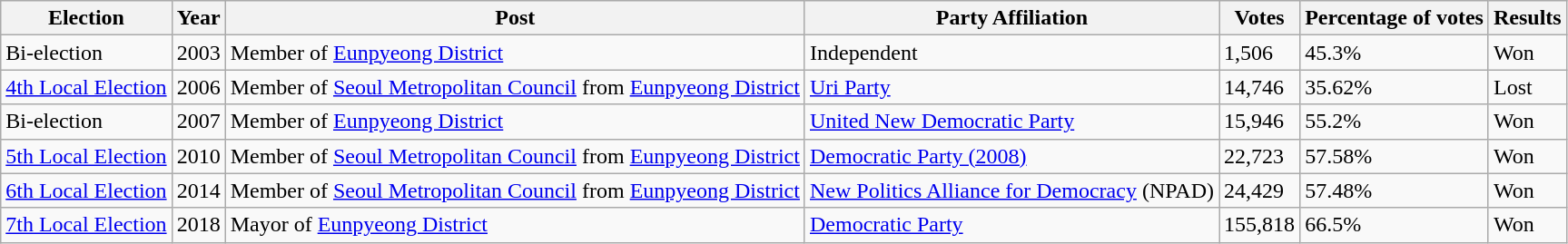<table class="wikitable">
<tr>
<th>Election</th>
<th>Year</th>
<th>Post</th>
<th>Party Affiliation</th>
<th>Votes</th>
<th>Percentage of votes</th>
<th>Results</th>
</tr>
<tr>
<td>Bi-election</td>
<td>2003</td>
<td>Member of <a href='#'>Eunpyeong District</a></td>
<td>Independent</td>
<td>1,506</td>
<td>45.3%</td>
<td>Won</td>
</tr>
<tr>
<td><a href='#'>4th Local Election</a></td>
<td>2006</td>
<td>Member of <a href='#'>Seoul Metropolitan Council</a> from <a href='#'>Eunpyeong District</a></td>
<td><a href='#'>Uri Party</a></td>
<td>14,746</td>
<td>35.62%</td>
<td>Lost</td>
</tr>
<tr>
<td>Bi-election</td>
<td>2007</td>
<td>Member of <a href='#'>Eunpyeong District</a></td>
<td><a href='#'>United New Democratic Party</a></td>
<td>15,946</td>
<td>55.2%</td>
<td>Won</td>
</tr>
<tr>
<td><a href='#'>5th Local Election</a></td>
<td>2010</td>
<td>Member of <a href='#'>Seoul Metropolitan Council</a> from <a href='#'>Eunpyeong District</a></td>
<td><a href='#'>Democratic Party (2008)</a></td>
<td>22,723</td>
<td>57.58%</td>
<td>Won</td>
</tr>
<tr>
<td><a href='#'>6th Local Election</a></td>
<td>2014</td>
<td>Member of <a href='#'>Seoul Metropolitan Council</a> from <a href='#'>Eunpyeong District</a></td>
<td><a href='#'>New Politics Alliance for Democracy</a> (NPAD)</td>
<td>24,429</td>
<td>57.48%</td>
<td>Won</td>
</tr>
<tr>
<td><a href='#'>7th Local Election</a></td>
<td>2018</td>
<td>Mayor of <a href='#'>Eunpyeong District</a></td>
<td><a href='#'>Democratic Party</a></td>
<td>155,818</td>
<td>66.5%</td>
<td>Won</td>
</tr>
</table>
